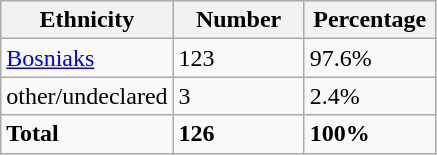<table class="wikitable">
<tr>
<th width="100px">Ethnicity</th>
<th width="80px">Number</th>
<th width="80px">Percentage</th>
</tr>
<tr>
<td><a href='#'>Bosniaks</a></td>
<td>123</td>
<td>97.6%</td>
</tr>
<tr>
<td>other/undeclared</td>
<td>3</td>
<td>2.4%</td>
</tr>
<tr>
<td><strong>Total</strong></td>
<td><strong>126</strong></td>
<td><strong>100%</strong></td>
</tr>
</table>
